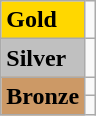<table class="wikitable">
<tr>
<td bgcolor="gold"><strong>Gold</strong></td>
<td></td>
</tr>
<tr>
<td bgcolor="silver"><strong>Silver</strong></td>
<td></td>
</tr>
<tr>
<td rowspan="2" bgcolor="#cc9966"><strong>Bronze</strong></td>
<td></td>
</tr>
<tr>
<td></td>
</tr>
</table>
